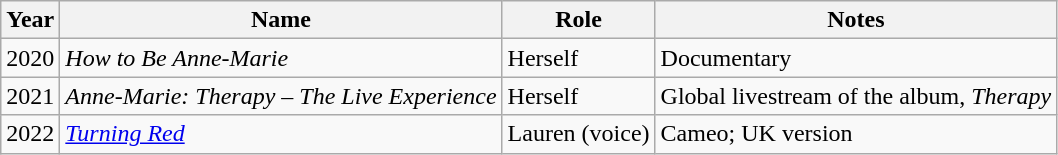<table class="wikitable sortable;">
<tr>
<th scope=col>Year</th>
<th scope=col>Name</th>
<th scope=col>Role</th>
<th scope=col>Notes</th>
</tr>
<tr>
<td>2020</td>
<td><em>How to Be Anne-Marie</em></td>
<td>Herself</td>
<td>Documentary</td>
</tr>
<tr>
<td>2021</td>
<td><em>Anne-Marie: Therapy – The Live Experience</em></td>
<td>Herself</td>
<td>Global livestream of the album, <em>Therapy</em></td>
</tr>
<tr>
<td>2022</td>
<td><em><a href='#'>Turning Red</a></em></td>
<td>Lauren (voice)</td>
<td>Cameo; UK version</td>
</tr>
</table>
